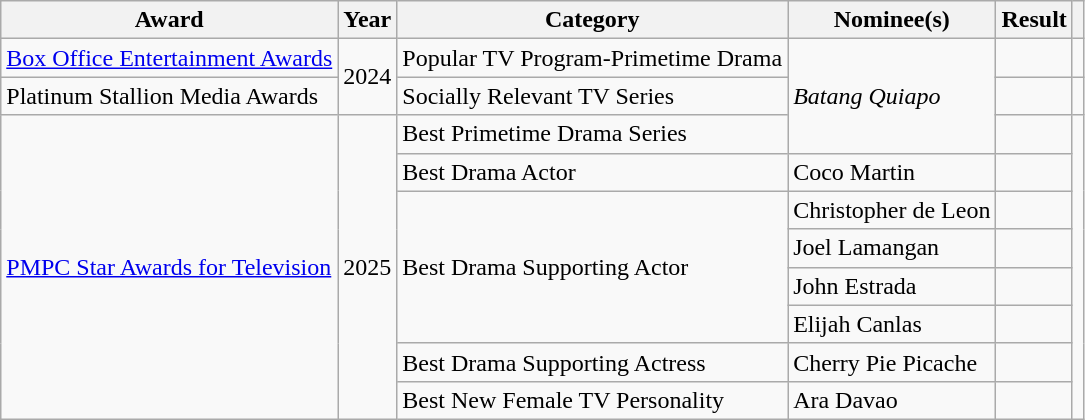<table class="wikitable sortable">
<tr>
<th>Award</th>
<th>Year</th>
<th>Category</th>
<th>Nominee(s)</th>
<th>Result</th>
<th></th>
</tr>
<tr>
<td><a href='#'>Box Office Entertainment Awards</a></td>
<td rowspan="2">2024</td>
<td>Popular TV Program-Primetime Drama</td>
<td rowspan="3"><em>Batang Quiapo</em></td>
<td></td>
<td></td>
</tr>
<tr>
<td>Platinum Stallion Media Awards</td>
<td>Socially Relevant TV Series</td>
<td></td>
<td></td>
</tr>
<tr>
<td rowspan="8"><a href='#'>PMPC Star Awards for Television</a></td>
<td rowspan="8">2025</td>
<td>Best Primetime Drama Series</td>
<td></td>
<td rowspan="8"></td>
</tr>
<tr>
<td>Best Drama Actor</td>
<td>Coco Martin</td>
<td></td>
</tr>
<tr>
<td rowspan="4">Best Drama Supporting Actor</td>
<td>Christopher de Leon</td>
<td></td>
</tr>
<tr>
<td>Joel Lamangan</td>
<td></td>
</tr>
<tr>
<td>John Estrada</td>
<td></td>
</tr>
<tr>
<td>Elijah Canlas</td>
<td></td>
</tr>
<tr>
<td>Best Drama Supporting Actress</td>
<td>Cherry Pie Picache</td>
<td></td>
</tr>
<tr>
<td>Best New Female TV Personality</td>
<td>Ara Davao</td>
<td></td>
</tr>
</table>
